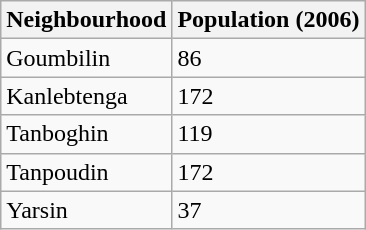<table class="wikitable">
<tr>
<th>Neighbourhood</th>
<th>Population (2006)</th>
</tr>
<tr>
<td>Goumbilin</td>
<td>86</td>
</tr>
<tr>
<td>Kanlebtenga</td>
<td>172</td>
</tr>
<tr>
<td>Tanboghin</td>
<td>119</td>
</tr>
<tr>
<td>Tanpoudin</td>
<td>172</td>
</tr>
<tr>
<td>Yarsin</td>
<td>37</td>
</tr>
</table>
